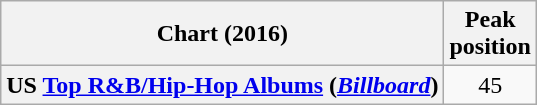<table class="wikitable plainrowheaders sortable" style="text-align:center;" border="1">
<tr>
<th scope="col">Chart (2016)</th>
<th scope="col">Peak<br>position</th>
</tr>
<tr>
<th scope="row">US <a href='#'>Top R&B/Hip-Hop Albums</a> (<em><a href='#'>Billboard</a></em>)</th>
<td>45</td>
</tr>
</table>
